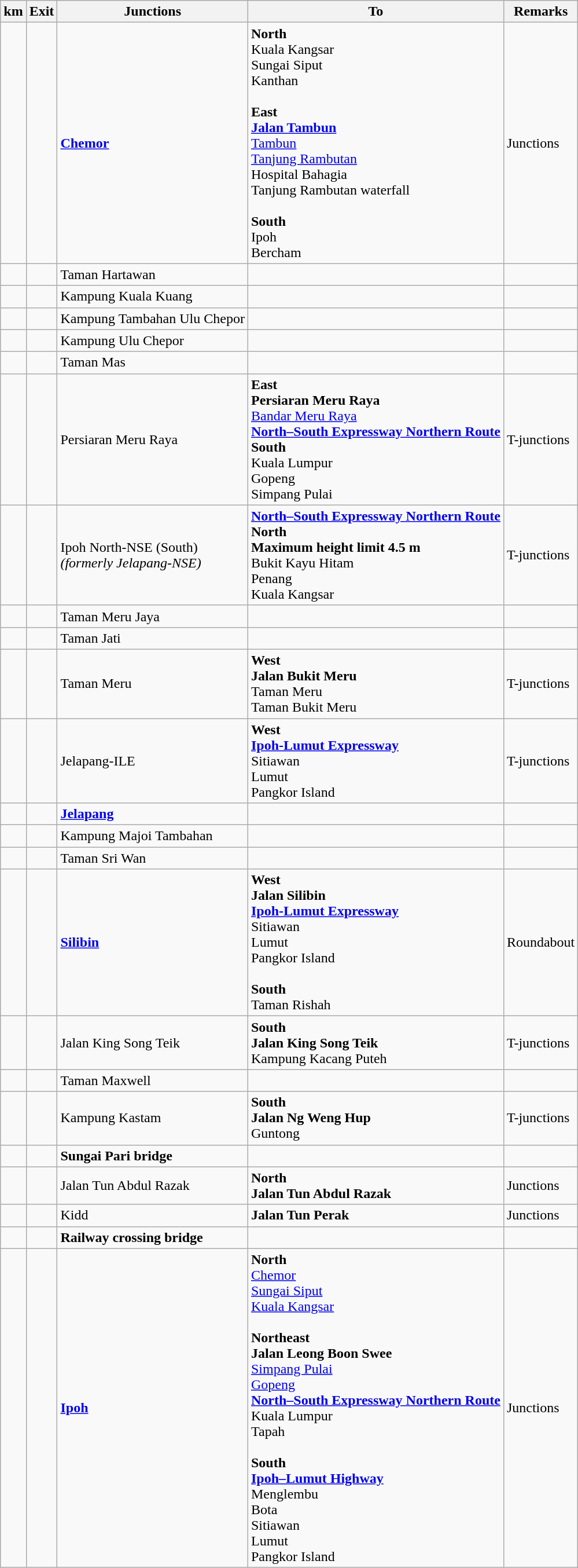<table class="wikitable">
<tr>
<th>km</th>
<th>Exit</th>
<th>Junctions</th>
<th>To</th>
<th>Remarks</th>
</tr>
<tr>
<td></td>
<td></td>
<td><strong><a href='#'>Chemor</a></strong></td>
<td><strong>North</strong><br>Kuala Kangsar<br>Sungai Siput<br>Kanthan<br><br><strong>East</strong><br> <strong><a href='#'>Jalan Tambun</a></strong><br><a href='#'>Tambun</a><br><a href='#'>Tanjung Rambutan</a><br>Hospital Bahagia<br>Tanjung Rambutan waterfall<br><br><strong>South</strong><br>Ipoh<br>Bercham<br></td>
<td>Junctions</td>
</tr>
<tr>
<td></td>
<td></td>
<td>Taman Hartawan</td>
<td></td>
<td></td>
</tr>
<tr>
<td></td>
<td></td>
<td>Kampung Kuala Kuang</td>
<td></td>
<td></td>
</tr>
<tr>
<td></td>
<td></td>
<td>Kampung Tambahan Ulu Chepor</td>
<td></td>
<td></td>
</tr>
<tr>
<td></td>
<td></td>
<td>Kampung Ulu Chepor</td>
<td></td>
<td></td>
</tr>
<tr>
<td></td>
<td></td>
<td>Taman Mas</td>
<td></td>
<td></td>
</tr>
<tr>
<td></td>
<td></td>
<td>Persiaran Meru Raya</td>
<td><strong>East</strong><br><strong>Persiaran Meru Raya</strong><br><a href='#'>Bandar Meru Raya</a><br>  <strong><a href='#'>North–South Expressway Northern Route</a></strong><br><strong>South</strong><br>Kuala Lumpur<br>Gopeng<br>Simpang Pulai</td>
<td>T-junctions</td>
</tr>
<tr>
<td></td>
<td></td>
<td>Ipoh North-NSE (South)<br><em>(formerly Jelapang-NSE)</em></td>
<td>  <strong><a href='#'>North–South Expressway Northern Route</a></strong><br><strong>North</strong><br><strong>Maximum height limit 4.5 m</strong><br>Bukit Kayu Hitam<br>Penang<br>Kuala Kangsar</td>
<td>T-junctions</td>
</tr>
<tr>
<td></td>
<td></td>
<td>Taman Meru Jaya</td>
<td></td>
<td></td>
</tr>
<tr>
<td></td>
<td></td>
<td>Taman Jati</td>
<td></td>
<td></td>
</tr>
<tr>
<td></td>
<td></td>
<td>Taman Meru</td>
<td><strong>West</strong><br><strong>Jalan Bukit Meru</strong><br>Taman Meru<br>Taman Bukit Meru</td>
<td>T-junctions</td>
</tr>
<tr>
<td></td>
<td></td>
<td>Jelapang-ILE</td>
<td><strong>West</strong><br> <strong><a href='#'>Ipoh-Lumut Expressway</a></strong><br>Sitiawan<br>Lumut<br>Pangkor Island</td>
<td>T-junctions</td>
</tr>
<tr>
<td></td>
<td></td>
<td><strong><a href='#'>Jelapang</a></strong></td>
<td></td>
<td></td>
</tr>
<tr>
<td></td>
<td></td>
<td>Kampung Majoi Tambahan</td>
<td></td>
<td></td>
</tr>
<tr>
<td></td>
<td></td>
<td>Taman Sri Wan</td>
<td></td>
<td></td>
</tr>
<tr>
<td></td>
<td></td>
<td><strong><a href='#'>Silibin</a></strong></td>
<td><strong>West</strong><br><strong>Jalan Silibin</strong><br> <strong><a href='#'>Ipoh-Lumut Expressway</a></strong><br>Sitiawan<br>Lumut<br>Pangkor Island<br><br><strong>South</strong><br>Taman Rishah</td>
<td>Roundabout</td>
</tr>
<tr>
<td></td>
<td></td>
<td>Jalan King Song Teik</td>
<td><strong>South</strong><br><strong>Jalan King Song Teik</strong><br>Kampung Kacang Puteh</td>
<td>T-junctions</td>
</tr>
<tr>
<td></td>
<td></td>
<td>Taman Maxwell</td>
<td></td>
<td></td>
</tr>
<tr>
<td></td>
<td></td>
<td>Kampung Kastam</td>
<td><strong>South</strong><br><strong>Jalan Ng Weng Hup</strong><br>Guntong</td>
<td>T-junctions</td>
</tr>
<tr>
<td></td>
<td></td>
<td><strong>Sungai Pari bridge</strong></td>
<td></td>
<td></td>
</tr>
<tr>
<td></td>
<td></td>
<td>Jalan Tun Abdul Razak</td>
<td><strong>North</strong><br><strong>Jalan Tun Abdul Razak</strong></td>
<td>Junctions</td>
</tr>
<tr>
<td></td>
<td></td>
<td>Kidd</td>
<td><strong>Jalan Tun Perak</strong></td>
<td>Junctions</td>
</tr>
<tr>
<td></td>
<td></td>
<td><strong>Railway crossing bridge</strong></td>
<td></td>
<td></td>
</tr>
<tr>
<td></td>
<td></td>
<td><strong><a href='#'>Ipoh</a></strong></td>
<td><strong>North</strong><br><a href='#'>Chemor</a><br><a href='#'>Sungai Siput</a><br><a href='#'>Kuala Kangsar</a><br><br><strong>Northeast</strong><br><strong>Jalan Leong Boon Swee</strong><br> <a href='#'>Simpang Pulai</a><br> <a href='#'>Gopeng</a><br>  <strong><a href='#'>North–South Expressway Northern Route</a></strong><br>Kuala Lumpur<br>Tapah<br><br><strong>South</strong><br> <strong><a href='#'>Ipoh–Lumut Highway</a></strong><br>Menglembu<br>Bota<br>Sitiawan<br>Lumut<br>Pangkor Island</td>
<td>Junctions</td>
</tr>
</table>
